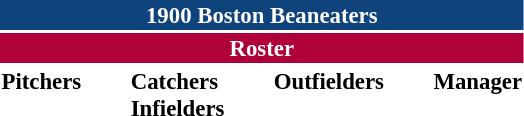<table class="toccolours" style="font-size: 95%;">
<tr>
<th colspan="10" style="background-color: #0f437c; color: white; text-align: center;">1900 Boston Beaneaters</th>
</tr>
<tr>
<td colspan="10" style="background-color: #af0039; color: white; text-align: center;"><strong>Roster</strong></td>
</tr>
<tr>
<td valign="top"><strong>Pitchers</strong><br>






</td>
<td width="25px"></td>
<td valign="top"><strong>Catchers</strong><br>



<strong>Infielders</strong>



</td>
<td width="25px"></td>
<td valign="top"><strong>Outfielders</strong><br>



</td>
<td width="25px"></td>
<td valign="top"><strong>Manager</strong><br></td>
</tr>
</table>
